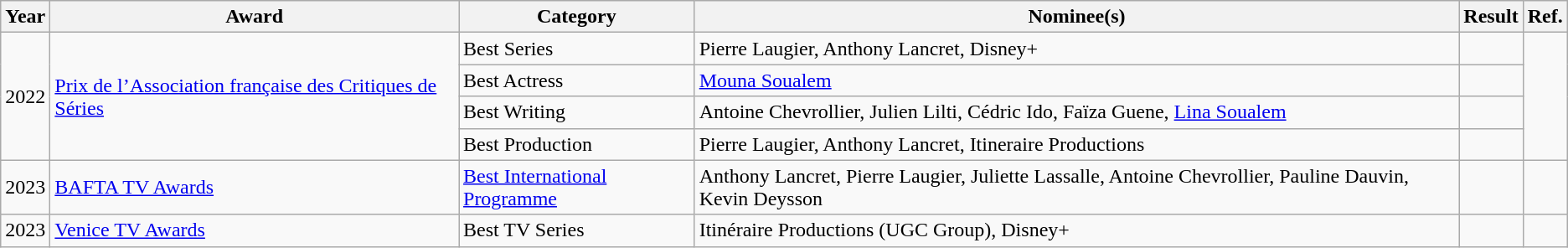<table class="wikitable">
<tr>
<th>Year</th>
<th>Award</th>
<th>Category</th>
<th>Nominee(s)</th>
<th>Result</th>
<th>Ref.</th>
</tr>
<tr>
<td rowspan="4">2022</td>
<td rowspan="4"><a href='#'>Prix de l’Association française des Critiques de Séries</a></td>
<td>Best Series</td>
<td>Pierre Laugier, Anthony Lancret, Disney+</td>
<td></td>
<td rowspan="4" style="text-align:center;"></td>
</tr>
<tr>
<td>Best Actress</td>
<td><a href='#'>Mouna Soualem</a></td>
<td></td>
</tr>
<tr>
<td>Best Writing</td>
<td>Antoine Chevrollier, Julien Lilti, Cédric Ido, Faïza Guene, <a href='#'>Lina Soualem</a></td>
<td></td>
</tr>
<tr>
<td>Best Production</td>
<td>Pierre Laugier, Anthony Lancret, Itineraire Productions</td>
<td></td>
</tr>
<tr>
<td>2023</td>
<td><a href='#'>BAFTA TV Awards</a></td>
<td><a href='#'>Best International Programme</a></td>
<td>Anthony Lancret, Pierre Laugier, Juliette Lassalle, Antoine Chevrollier, Pauline Dauvin, Kevin Deysson</td>
<td></td>
<td style="text-align:center;"></td>
</tr>
<tr>
<td>2023</td>
<td><a href='#'>Venice TV Awards</a></td>
<td>Best TV Series</td>
<td>Itinéraire Productions (UGC Group), Disney+</td>
<td></td>
<td style="text-align:center;"></td>
</tr>
</table>
